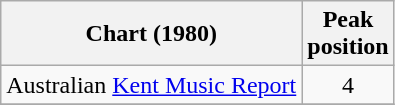<table class="wikitable sortable">
<tr>
<th>Chart (1980)</th>
<th>Peak<br>position</th>
</tr>
<tr>
<td>Australian <a href='#'>Kent Music Report</a></td>
<td style="text-align:center;">4</td>
</tr>
<tr>
</tr>
</table>
